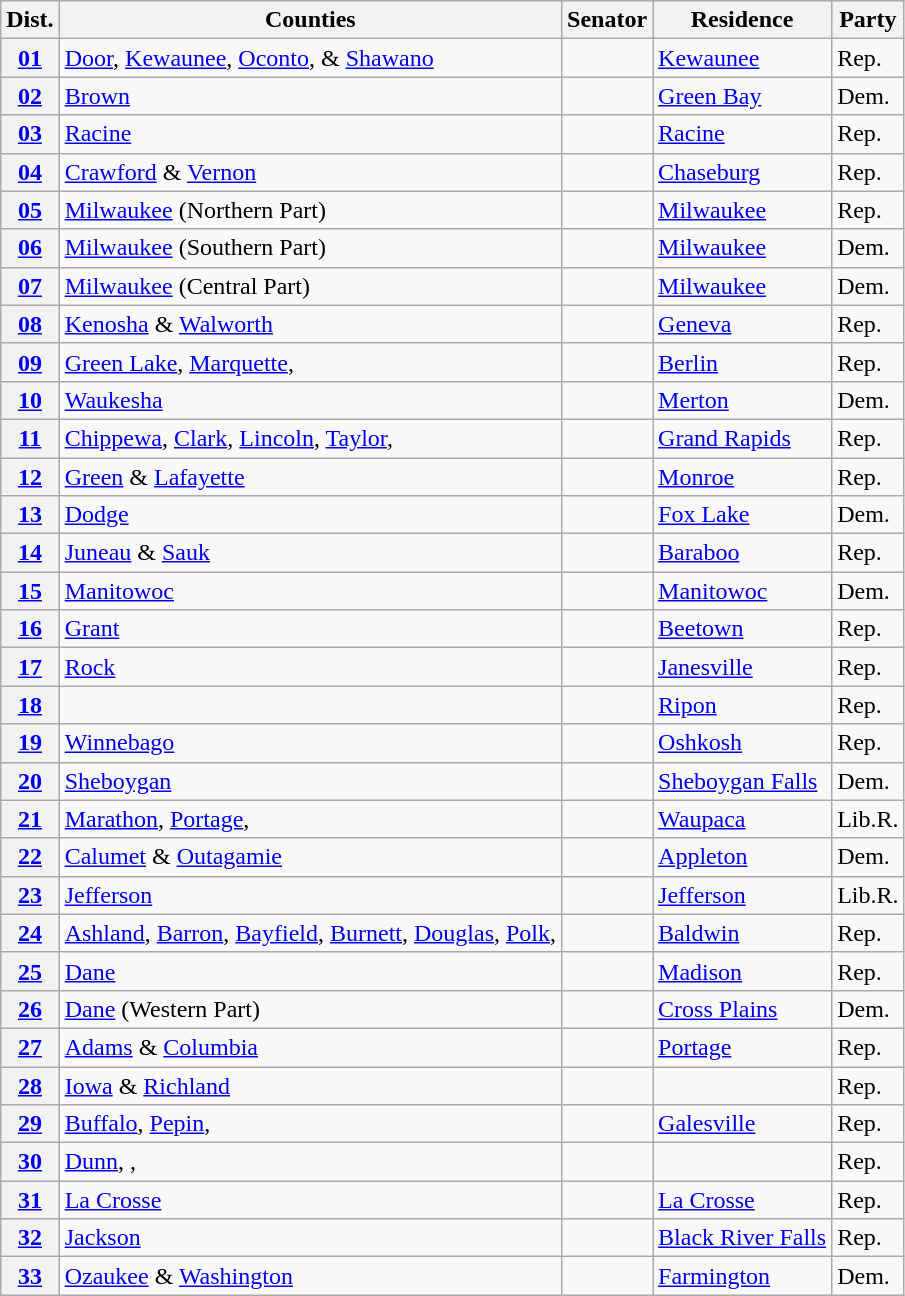<table class="wikitable sortable">
<tr>
<th>Dist.</th>
<th>Counties</th>
<th>Senator</th>
<th>Residence</th>
<th>Party</th>
</tr>
<tr>
<th><a href='#'>01</a></th>
<td><a href='#'>Door</a>, <a href='#'>Kewaunee</a>, <a href='#'>Oconto</a>, & <a href='#'>Shawano</a></td>
<td></td>
<td><a href='#'>Kewaunee</a></td>
<td>Rep.</td>
</tr>
<tr>
<th><a href='#'>02</a></th>
<td><a href='#'>Brown</a></td>
<td></td>
<td><a href='#'>Green Bay</a></td>
<td>Dem.</td>
</tr>
<tr>
<th><a href='#'>03</a></th>
<td><a href='#'>Racine</a></td>
<td></td>
<td><a href='#'>Racine</a></td>
<td>Rep.</td>
</tr>
<tr>
<th><a href='#'>04</a></th>
<td><a href='#'>Crawford</a> & <a href='#'>Vernon</a></td>
<td></td>
<td><a href='#'>Chaseburg</a></td>
<td>Rep.</td>
</tr>
<tr>
<th><a href='#'>05</a></th>
<td><a href='#'>Milwaukee</a> (Northern Part)</td>
<td></td>
<td><a href='#'>Milwaukee</a></td>
<td>Rep.</td>
</tr>
<tr>
<th><a href='#'>06</a></th>
<td><a href='#'>Milwaukee</a> (Southern Part)</td>
<td></td>
<td><a href='#'>Milwaukee</a></td>
<td>Dem.</td>
</tr>
<tr>
<th><a href='#'>07</a></th>
<td><a href='#'>Milwaukee</a> (Central Part)</td>
<td></td>
<td><a href='#'>Milwaukee</a></td>
<td>Dem.</td>
</tr>
<tr>
<th><a href='#'>08</a></th>
<td><a href='#'>Kenosha</a> & <a href='#'>Walworth</a></td>
<td></td>
<td><a href='#'>Geneva</a></td>
<td>Rep.</td>
</tr>
<tr>
<th><a href='#'>09</a></th>
<td><a href='#'>Green Lake</a>, <a href='#'>Marquette</a>, </td>
<td></td>
<td><a href='#'>Berlin</a></td>
<td>Rep.</td>
</tr>
<tr>
<th><a href='#'>10</a></th>
<td><a href='#'>Waukesha</a></td>
<td></td>
<td><a href='#'>Merton</a></td>
<td>Dem.</td>
</tr>
<tr>
<th><a href='#'>11</a></th>
<td><a href='#'>Chippewa</a>, <a href='#'>Clark</a>, <a href='#'>Lincoln</a>, <a href='#'>Taylor</a>, </td>
<td></td>
<td><a href='#'>Grand Rapids</a></td>
<td>Rep.</td>
</tr>
<tr>
<th><a href='#'>12</a></th>
<td><a href='#'>Green</a> & <a href='#'>Lafayette</a></td>
<td></td>
<td><a href='#'>Monroe</a></td>
<td>Rep.</td>
</tr>
<tr>
<th><a href='#'>13</a></th>
<td><a href='#'>Dodge</a></td>
<td></td>
<td><a href='#'>Fox Lake</a></td>
<td>Dem.</td>
</tr>
<tr>
<th><a href='#'>14</a></th>
<td><a href='#'>Juneau</a> & <a href='#'>Sauk</a></td>
<td></td>
<td><a href='#'>Baraboo</a></td>
<td>Rep.</td>
</tr>
<tr>
<th><a href='#'>15</a></th>
<td><a href='#'>Manitowoc</a></td>
<td></td>
<td><a href='#'>Manitowoc</a></td>
<td>Dem.</td>
</tr>
<tr>
<th><a href='#'>16</a></th>
<td><a href='#'>Grant</a></td>
<td></td>
<td><a href='#'>Beetown</a></td>
<td>Rep.</td>
</tr>
<tr>
<th><a href='#'>17</a></th>
<td><a href='#'>Rock</a></td>
<td></td>
<td><a href='#'>Janesville</a></td>
<td>Rep.</td>
</tr>
<tr>
<th><a href='#'>18</a></th>
<td> </td>
<td></td>
<td><a href='#'>Ripon</a></td>
<td>Rep.</td>
</tr>
<tr>
<th><a href='#'>19</a></th>
<td><a href='#'>Winnebago</a></td>
<td></td>
<td><a href='#'>Oshkosh</a></td>
<td>Rep.</td>
</tr>
<tr>
<th><a href='#'>20</a></th>
<td><a href='#'>Sheboygan</a> </td>
<td></td>
<td><a href='#'>Sheboygan Falls</a></td>
<td>Dem.</td>
</tr>
<tr>
<th><a href='#'>21</a></th>
<td><a href='#'>Marathon</a>, <a href='#'>Portage</a>, </td>
<td></td>
<td><a href='#'>Waupaca</a></td>
<td>Lib.R.</td>
</tr>
<tr>
<th><a href='#'>22</a></th>
<td><a href='#'>Calumet</a> & <a href='#'>Outagamie</a></td>
<td></td>
<td><a href='#'>Appleton</a></td>
<td>Dem.</td>
</tr>
<tr>
<th><a href='#'>23</a></th>
<td><a href='#'>Jefferson</a></td>
<td></td>
<td><a href='#'>Jefferson</a></td>
<td>Lib.R.</td>
</tr>
<tr>
<th><a href='#'>24</a></th>
<td><a href='#'>Ashland</a>, <a href='#'>Barron</a>, <a href='#'>Bayfield</a>, <a href='#'>Burnett</a>, <a href='#'>Douglas</a>, <a href='#'>Polk</a>, </td>
<td></td>
<td><a href='#'>Baldwin</a></td>
<td>Rep.</td>
</tr>
<tr>
<th><a href='#'>25</a></th>
<td><a href='#'>Dane</a> </td>
<td></td>
<td><a href='#'>Madison</a></td>
<td>Rep.</td>
</tr>
<tr>
<th><a href='#'>26</a></th>
<td><a href='#'>Dane</a> (Western Part)</td>
<td></td>
<td><a href='#'>Cross Plains</a></td>
<td>Dem.</td>
</tr>
<tr>
<th><a href='#'>27</a></th>
<td><a href='#'>Adams</a> & <a href='#'>Columbia</a></td>
<td></td>
<td><a href='#'>Portage</a></td>
<td>Rep.</td>
</tr>
<tr>
<th><a href='#'>28</a></th>
<td><a href='#'>Iowa</a> & <a href='#'>Richland</a></td>
<td></td>
<td></td>
<td>Rep.</td>
</tr>
<tr>
<th><a href='#'>29</a></th>
<td><a href='#'>Buffalo</a>, <a href='#'>Pepin</a>, </td>
<td></td>
<td><a href='#'>Galesville</a></td>
<td>Rep.</td>
</tr>
<tr>
<th><a href='#'>30</a></th>
<td><a href='#'>Dunn</a>, , </td>
<td></td>
<td></td>
<td>Rep.</td>
</tr>
<tr>
<th><a href='#'>31</a></th>
<td><a href='#'>La Crosse</a></td>
<td></td>
<td><a href='#'>La Crosse</a></td>
<td>Rep.</td>
</tr>
<tr>
<th><a href='#'>32</a></th>
<td><a href='#'>Jackson</a> </td>
<td></td>
<td><a href='#'>Black River Falls</a></td>
<td>Rep.</td>
</tr>
<tr>
<th><a href='#'>33</a></th>
<td><a href='#'>Ozaukee</a> & <a href='#'>Washington</a></td>
<td></td>
<td><a href='#'>Farmington</a></td>
<td>Dem.</td>
</tr>
</table>
